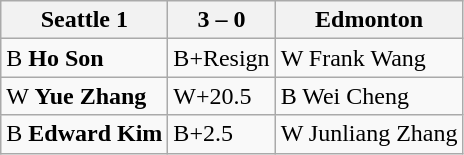<table class="wikitable">
<tr>
<th>Seattle 1</th>
<th>3 – 0</th>
<th>Edmonton</th>
</tr>
<tr>
<td>B <strong>Ho Son</strong></td>
<td>B+Resign</td>
<td>W Frank Wang</td>
</tr>
<tr>
<td>W <strong>Yue Zhang</strong></td>
<td>W+20.5</td>
<td>B Wei Cheng</td>
</tr>
<tr>
<td>B <strong>Edward Kim</strong></td>
<td>B+2.5</td>
<td>W Junliang Zhang</td>
</tr>
</table>
